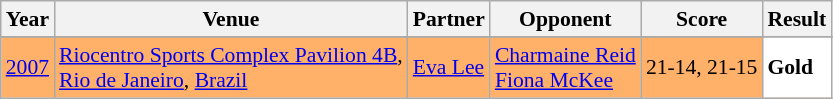<table class="sortable wikitable" style="font-size: 90%;">
<tr>
<th>Year</th>
<th>Venue</th>
<th>Partner</th>
<th>Opponent</th>
<th>Score</th>
<th>Result</th>
</tr>
<tr>
</tr>
<tr style="background:#FFB069">
<td align="center"><a href='#'>2007</a></td>
<td align="left"><a href='#'>Riocentro Sports Complex Pavilion 4B</a>,<br><a href='#'>Rio de Janeiro</a>, <a href='#'>Brazil</a></td>
<td align="left"> <a href='#'>Eva Lee</a></td>
<td align="left"> <a href='#'>Charmaine Reid</a><br> <a href='#'>Fiona McKee</a></td>
<td align="left">21-14, 21-15</td>
<td style="text-align:left; background:white"> <strong>Gold</strong></td>
</tr>
</table>
